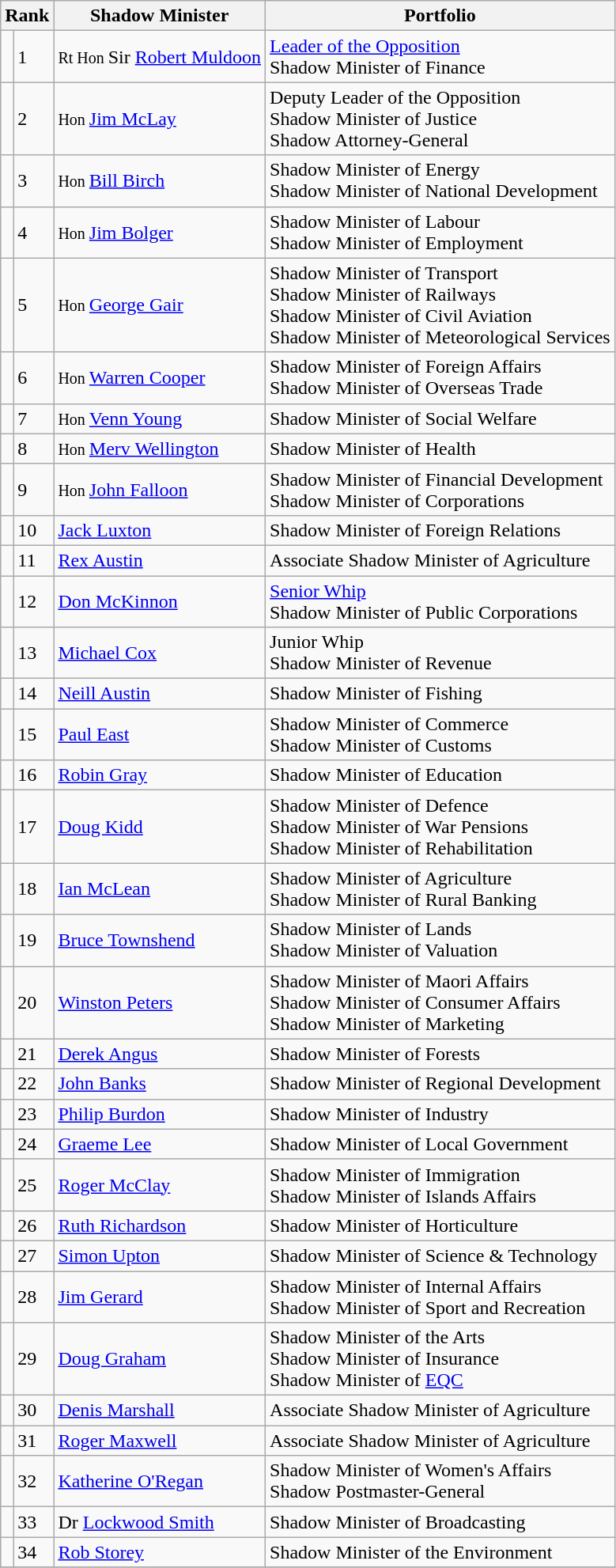<table class="wikitable">
<tr>
<th colspan="2">Rank</th>
<th>Shadow Minister</th>
<th>Portfolio</th>
</tr>
<tr>
<td bgcolor=></td>
<td>1</td>
<td><small>Rt Hon </small>Sir <a href='#'>Robert Muldoon</a></td>
<td><a href='#'>Leader of the Opposition</a><br>Shadow Minister of Finance</td>
</tr>
<tr>
<td bgcolor=></td>
<td>2</td>
<td><small>Hon </small><a href='#'>Jim McLay</a></td>
<td>Deputy Leader of the Opposition<br>Shadow Minister of Justice<br>Shadow Attorney-General</td>
</tr>
<tr>
<td bgcolor=></td>
<td>3</td>
<td><small>Hon </small><a href='#'>Bill Birch</a></td>
<td>Shadow Minister of Energy<br>Shadow Minister of National Development</td>
</tr>
<tr>
<td bgcolor=></td>
<td>4</td>
<td><small>Hon </small><a href='#'>Jim Bolger</a></td>
<td>Shadow Minister of Labour<br>Shadow Minister of Employment</td>
</tr>
<tr>
<td bgcolor=></td>
<td>5</td>
<td><small>Hon </small><a href='#'>George Gair</a></td>
<td>Shadow Minister of Transport<br>Shadow Minister of Railways<br>Shadow Minister of Civil Aviation<br>Shadow Minister of Meteorological Services</td>
</tr>
<tr>
<td bgcolor=></td>
<td>6</td>
<td><small>Hon </small><a href='#'>Warren Cooper</a></td>
<td>Shadow Minister of Foreign Affairs<br>Shadow Minister of Overseas Trade</td>
</tr>
<tr>
<td bgcolor=></td>
<td>7</td>
<td><small>Hon </small><a href='#'>Venn Young</a></td>
<td>Shadow Minister of Social Welfare</td>
</tr>
<tr>
<td bgcolor=></td>
<td>8</td>
<td><small>Hon </small><a href='#'>Merv Wellington</a></td>
<td>Shadow Minister of Health</td>
</tr>
<tr>
<td bgcolor=></td>
<td>9</td>
<td><small>Hon </small><a href='#'>John Falloon</a></td>
<td>Shadow Minister of Financial Development<br>Shadow Minister of Corporations</td>
</tr>
<tr>
<td bgcolor=></td>
<td>10</td>
<td><a href='#'>Jack Luxton</a></td>
<td>Shadow Minister of Foreign Relations</td>
</tr>
<tr>
<td bgcolor=></td>
<td>11</td>
<td><a href='#'>Rex Austin</a></td>
<td>Associate Shadow Minister of Agriculture</td>
</tr>
<tr>
<td bgcolor=></td>
<td>12</td>
<td><a href='#'>Don McKinnon</a></td>
<td><a href='#'>Senior Whip</a><br>Shadow Minister of Public Corporations</td>
</tr>
<tr>
<td bgcolor=></td>
<td>13</td>
<td><a href='#'>Michael Cox</a></td>
<td>Junior Whip<br>Shadow Minister of Revenue</td>
</tr>
<tr>
<td bgcolor=></td>
<td>14</td>
<td><a href='#'>Neill Austin</a></td>
<td>Shadow Minister of Fishing</td>
</tr>
<tr>
<td bgcolor=></td>
<td>15</td>
<td><a href='#'>Paul East</a></td>
<td>Shadow Minister of Commerce<br>Shadow Minister of Customs</td>
</tr>
<tr>
<td bgcolor=></td>
<td>16</td>
<td><a href='#'>Robin Gray</a></td>
<td>Shadow Minister of Education</td>
</tr>
<tr>
<td bgcolor=></td>
<td>17</td>
<td><a href='#'>Doug Kidd</a></td>
<td>Shadow Minister of Defence<br>Shadow Minister of War Pensions<br>Shadow Minister of Rehabilitation</td>
</tr>
<tr>
<td bgcolor=></td>
<td>18</td>
<td><a href='#'>Ian McLean</a></td>
<td>Shadow Minister of Agriculture<br>Shadow Minister of Rural Banking</td>
</tr>
<tr>
<td bgcolor=></td>
<td>19</td>
<td><a href='#'>Bruce Townshend</a></td>
<td>Shadow Minister of Lands<br>Shadow Minister of Valuation</td>
</tr>
<tr>
<td bgcolor=></td>
<td>20</td>
<td><a href='#'>Winston Peters</a></td>
<td>Shadow Minister of Maori Affairs<br>Shadow Minister of Consumer Affairs<br>Shadow Minister of Marketing</td>
</tr>
<tr>
<td bgcolor=></td>
<td>21</td>
<td><a href='#'>Derek Angus</a></td>
<td>Shadow Minister of Forests</td>
</tr>
<tr>
<td bgcolor=></td>
<td>22</td>
<td><a href='#'>John Banks</a></td>
<td>Shadow Minister of Regional Development</td>
</tr>
<tr>
<td bgcolor=></td>
<td>23</td>
<td><a href='#'>Philip Burdon</a></td>
<td>Shadow Minister of Industry</td>
</tr>
<tr>
<td bgcolor=></td>
<td>24</td>
<td><a href='#'>Graeme Lee</a></td>
<td>Shadow Minister of Local Government</td>
</tr>
<tr>
<td bgcolor=></td>
<td>25</td>
<td><a href='#'>Roger McClay</a></td>
<td>Shadow Minister of Immigration<br>Shadow Minister of Islands Affairs</td>
</tr>
<tr>
<td bgcolor=></td>
<td>26</td>
<td><a href='#'>Ruth Richardson</a></td>
<td>Shadow Minister of Horticulture</td>
</tr>
<tr>
<td bgcolor=></td>
<td>27</td>
<td><a href='#'>Simon Upton</a></td>
<td>Shadow Minister of Science & Technology</td>
</tr>
<tr>
<td bgcolor=></td>
<td>28</td>
<td><a href='#'>Jim Gerard</a></td>
<td>Shadow Minister of Internal Affairs<br>Shadow Minister of Sport and Recreation</td>
</tr>
<tr>
<td bgcolor=></td>
<td>29</td>
<td><a href='#'>Doug Graham</a></td>
<td>Shadow Minister of the Arts<br>Shadow Minister of Insurance<br>Shadow Minister of <a href='#'>EQC</a></td>
</tr>
<tr>
<td bgcolor=></td>
<td>30</td>
<td><a href='#'>Denis Marshall</a></td>
<td>Associate Shadow Minister of Agriculture</td>
</tr>
<tr>
<td bgcolor=></td>
<td>31</td>
<td><a href='#'>Roger Maxwell</a></td>
<td>Associate Shadow Minister of Agriculture</td>
</tr>
<tr>
<td bgcolor=></td>
<td>32</td>
<td><a href='#'>Katherine O'Regan</a></td>
<td>Shadow Minister of Women's Affairs<br>Shadow Postmaster-General</td>
</tr>
<tr>
<td bgcolor=></td>
<td>33</td>
<td>Dr <a href='#'>Lockwood Smith</a></td>
<td>Shadow Minister of Broadcasting</td>
</tr>
<tr>
<td bgcolor=></td>
<td>34</td>
<td><a href='#'>Rob Storey</a></td>
<td>Shadow Minister of the Environment</td>
</tr>
<tr>
</tr>
</table>
